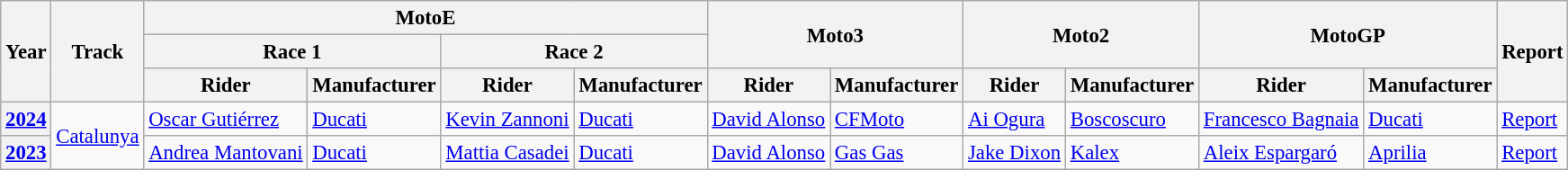<table class="wikitable" style="font-size: 95%;">
<tr>
<th rowspan="3">Year</th>
<th rowspan="3">Track</th>
<th colspan="4">MotoE</th>
<th colspan="2" rowspan="2">Moto3</th>
<th colspan="2" rowspan="2">Moto2</th>
<th colspan="2" rowspan="2">MotoGP</th>
<th rowspan="3">Report</th>
</tr>
<tr>
<th colspan="2">Race 1</th>
<th colspan="2">Race 2</th>
</tr>
<tr>
<th>Rider</th>
<th>Manufacturer</th>
<th>Rider</th>
<th>Manufacturer</th>
<th>Rider</th>
<th>Manufacturer</th>
<th>Rider</th>
<th>Manufacturer</th>
<th>Rider</th>
<th>Manufacturer</th>
</tr>
<tr>
<th><a href='#'>2024</a></th>
<td rowspan=2><a href='#'>Catalunya</a></td>
<td> <a href='#'>Oscar Gutiérrez</a></td>
<td><a href='#'>Ducati</a></td>
<td> <a href='#'>Kevin Zannoni</a></td>
<td><a href='#'>Ducati</a></td>
<td> <a href='#'>David Alonso</a></td>
<td><a href='#'>CFMoto</a></td>
<td> <a href='#'>Ai Ogura</a></td>
<td><a href='#'>Boscoscuro</a></td>
<td> <a href='#'>Francesco Bagnaia</a></td>
<td><a href='#'>Ducati</a></td>
<td><a href='#'>Report</a></td>
</tr>
<tr>
<th><a href='#'>2023</a></th>
<td> <a href='#'>Andrea Mantovani</a></td>
<td><a href='#'>Ducati</a></td>
<td> <a href='#'>Mattia Casadei</a></td>
<td><a href='#'>Ducati</a></td>
<td> <a href='#'>David Alonso</a></td>
<td><a href='#'>Gas Gas</a></td>
<td> <a href='#'>Jake Dixon</a></td>
<td><a href='#'>Kalex</a></td>
<td> <a href='#'>Aleix Espargaró</a></td>
<td><a href='#'>Aprilia</a></td>
<td><a href='#'>Report</a></td>
</tr>
</table>
